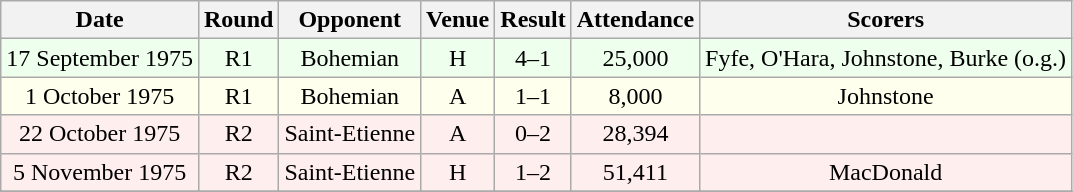<table class="wikitable sortable" style="text-align:center;">
<tr>
<th>Date</th>
<th>Round</th>
<th>Opponent</th>
<th>Venue</th>
<th>Result</th>
<th>Attendance</th>
<th>Scorers</th>
</tr>
<tr style="background:#efe;">
<td>17 September 1975</td>
<td>R1</td>
<td>Bohemian</td>
<td>H</td>
<td>4–1</td>
<td>25,000</td>
<td>Fyfe, O'Hara, Johnstone, Burke (o.g.)</td>
</tr>
<tr style="background:#ffe;">
<td>1 October 1975</td>
<td>R1</td>
<td>Bohemian</td>
<td>A</td>
<td>1–1</td>
<td>8,000</td>
<td>Johnstone</td>
</tr>
<tr style="background:#fee;">
<td>22 October 1975</td>
<td>R2</td>
<td>Saint-Etienne</td>
<td>A</td>
<td>0–2</td>
<td>28,394</td>
<td></td>
</tr>
<tr style="background:#fee;">
<td>5 November 1975</td>
<td>R2</td>
<td>Saint-Etienne</td>
<td>H</td>
<td>1–2</td>
<td>51,411</td>
<td>MacDonald</td>
</tr>
<tr style="background:#fee;">
</tr>
</table>
